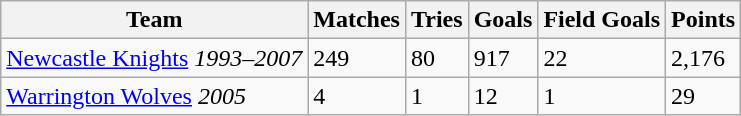<table class="wikitable">
<tr>
<th>Team</th>
<th>Matches</th>
<th>Tries</th>
<th>Goals</th>
<th>Field Goals</th>
<th>Points</th>
</tr>
<tr>
<td><a href='#'>Newcastle Knights</a><em> 1993–2007</em></td>
<td>249</td>
<td>80</td>
<td>917</td>
<td>22</td>
<td>2,176</td>
</tr>
<tr>
<td><a href='#'>Warrington Wolves</a> <em>2005</em></td>
<td>4</td>
<td>1</td>
<td>12</td>
<td>1</td>
<td>29</td>
</tr>
</table>
